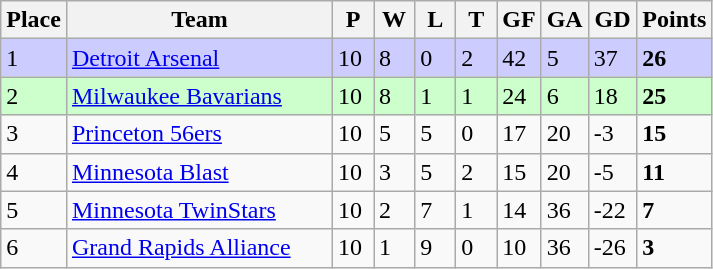<table class="wikitable">
<tr>
<th>Place</th>
<th width="170">Team</th>
<th width="20">P</th>
<th width="20">W</th>
<th width="20">L</th>
<th width="20">T</th>
<th width="20">GF</th>
<th width="20">GA</th>
<th width="25">GD</th>
<th>Points</th>
</tr>
<tr bgcolor=#ccccff>
<td>1</td>
<td><a href='#'>Detroit Arsenal</a></td>
<td>10</td>
<td>8</td>
<td>0</td>
<td>2</td>
<td>42</td>
<td>5</td>
<td>37</td>
<td><strong>26</strong></td>
</tr>
<tr bgcolor=ccffcc>
<td>2</td>
<td><a href='#'>Milwaukee Bavarians</a></td>
<td>10</td>
<td>8</td>
<td>1</td>
<td>1</td>
<td>24</td>
<td>6</td>
<td>18</td>
<td><strong>25</strong></td>
</tr>
<tr>
<td>3</td>
<td><a href='#'>Princeton 56ers</a></td>
<td>10</td>
<td>5</td>
<td>5</td>
<td>0</td>
<td>17</td>
<td>20</td>
<td>-3</td>
<td><strong>15</strong></td>
</tr>
<tr>
<td>4</td>
<td><a href='#'>Minnesota Blast</a></td>
<td>10</td>
<td>3</td>
<td>5</td>
<td>2</td>
<td>15</td>
<td>20</td>
<td>-5</td>
<td><strong>11</strong></td>
</tr>
<tr>
<td>5</td>
<td><a href='#'>Minnesota TwinStars</a></td>
<td>10</td>
<td>2</td>
<td>7</td>
<td>1</td>
<td>14</td>
<td>36</td>
<td>-22</td>
<td><strong>7</strong></td>
</tr>
<tr>
<td>6</td>
<td><a href='#'>Grand Rapids Alliance</a></td>
<td>10</td>
<td>1</td>
<td>9</td>
<td>0</td>
<td>10</td>
<td>36</td>
<td>-26</td>
<td><strong>3</strong></td>
</tr>
</table>
